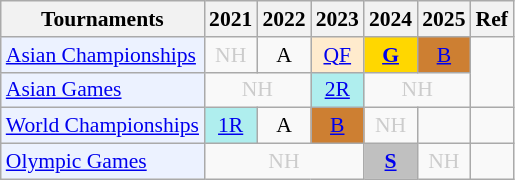<table class="wikitable" style="font-size: 90%; text-align:center">
<tr>
<th>Tournaments</th>
<th>2021</th>
<th>2022</th>
<th>2023</th>
<th>2024</th>
<th>2025</th>
<th>Ref</th>
</tr>
<tr>
<td bgcolor="#ECF2FF"; align="left"><a href='#'>Asian Championships</a></td>
<td style=color:#ccc>NH</td>
<td>A</td>
<td bgcolor=FFEBCD><a href='#'>QF</a></td>
<td bgcolor=gold><a href='#'><strong>G</strong></a></td>
<td bgcolor=CD7F32><a href='#'>B</a></td>
</tr>
<tr>
<td bgcolor="#ECF2FF"; align="left"><a href='#'>Asian Games</a></td>
<td colspan="2" style=color:#ccc>NH</td>
<td bgcolor=AFEEEE><a href='#'>2R</a></td>
<td colspan="2" style=color:#ccc>NH</td>
</tr>
<tr>
<td bgcolor="#ECF2FF"; align="left"><a href='#'>World Championships</a></td>
<td bgcolor=AFEEEE><a href='#'>1R</a></td>
<td>A</td>
<td bgcolor=CD7F32><a href='#'>B</a></td>
<td style=color:#ccc>NH</td>
<td></td>
<td></td>
</tr>
<tr>
<td bgcolor="#ECF2FF"; align="left"><a href='#'>Olympic Games</a></td>
<td colspan="3" style=color:#ccc>NH</td>
<td bgcolor=silver><a href='#'><strong>S</strong></a></td>
<td style=color:#ccc>NH</td>
<td></td>
</tr>
</table>
